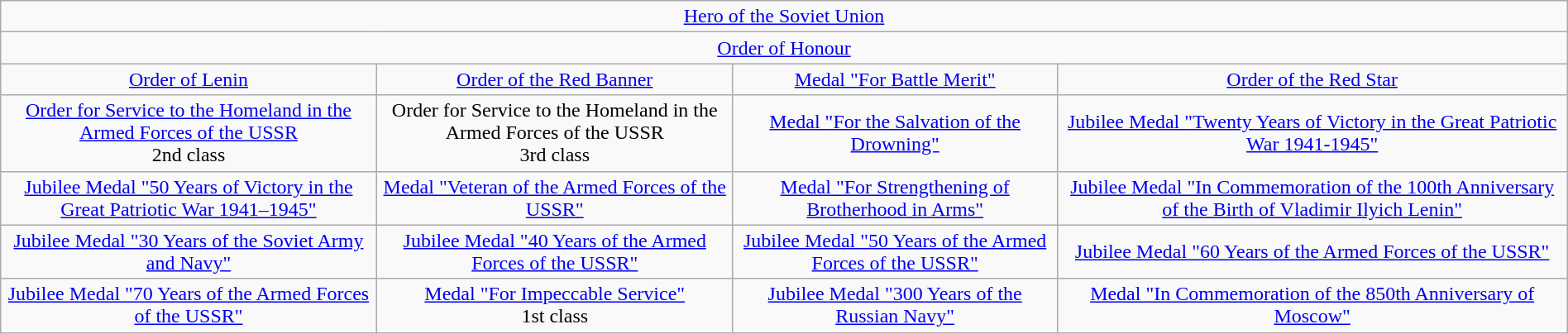<table class="wikitable" style="margin:1em auto; text-align:center;">
<tr>
<td colspan="4"><a href='#'>Hero of the Soviet Union</a></td>
</tr>
<tr>
<td colspan="4"><a href='#'>Order of Honour</a></td>
</tr>
<tr>
<td><a href='#'>Order of Lenin</a></td>
<td><a href='#'>Order of the Red Banner</a></td>
<td><a href='#'>Medal "For Battle Merit"</a></td>
<td><a href='#'>Order of the Red Star</a></td>
</tr>
<tr>
<td><a href='#'>Order for Service to the Homeland in the Armed Forces of the USSR</a><br>2nd class</td>
<td>Order for Service to the Homeland in the Armed Forces of the USSR<br>3rd class</td>
<td><a href='#'>Medal "For the Salvation of the Drowning"</a></td>
<td><a href='#'>Jubilee Medal "Twenty Years of Victory in the Great Patriotic War 1941-1945"</a></td>
</tr>
<tr>
<td><a href='#'>Jubilee Medal "50 Years of Victory in the Great Patriotic War 1941–1945"</a></td>
<td><a href='#'>Medal "Veteran of the Armed Forces of the USSR"</a></td>
<td><a href='#'>Medal "For Strengthening of Brotherhood in Arms"</a></td>
<td><a href='#'>Jubilee Medal "In Commemoration of the 100th Anniversary of the Birth of Vladimir Ilyich Lenin"</a></td>
</tr>
<tr>
<td><a href='#'>Jubilee Medal "30 Years of the Soviet Army and Navy"</a></td>
<td><a href='#'>Jubilee Medal "40 Years of the Armed Forces of the USSR"</a></td>
<td><a href='#'>Jubilee Medal "50 Years of the Armed Forces of the USSR"</a></td>
<td><a href='#'>Jubilee Medal "60 Years of the Armed Forces of the USSR"</a></td>
</tr>
<tr>
<td><a href='#'>Jubilee Medal "70 Years of the Armed Forces of the USSR"</a></td>
<td><a href='#'>Medal "For Impeccable Service"</a><br>1st class</td>
<td><a href='#'>Jubilee Medal "300 Years of the Russian Navy"</a></td>
<td><a href='#'>Medal "In Commemoration of the 850th Anniversary of Moscow"</a></td>
</tr>
</table>
